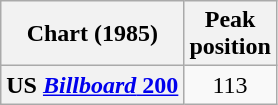<table class="wikitable plainrowheaders">
<tr>
<th scope="col">Chart (1985)</th>
<th scope="col">Peak<br>position</th>
</tr>
<tr>
<th scope="row">US <a href='#'><em>Billboard</em> 200</a></th>
<td align="center">113</td>
</tr>
</table>
